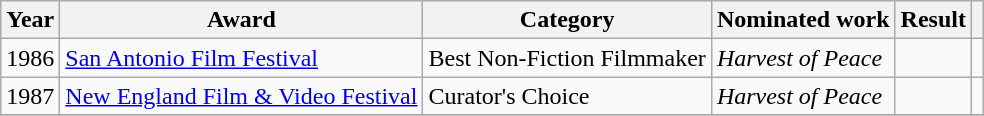<table class="wikitable">
<tr>
<th>Year</th>
<th>Award</th>
<th>Category</th>
<th>Nominated work</th>
<th>Result</th>
<th></th>
</tr>
<tr>
<td>1986</td>
<td><a href='#'>San Antonio Film Festival</a></td>
<td>Best Non-Fiction Filmmaker</td>
<td><em>Harvest of Peace</em></td>
<td></td>
<td></td>
</tr>
<tr>
<td>1987</td>
<td><a href='#'>New England Film & Video Festival</a></td>
<td>Curator's Choice</td>
<td><em>Harvest of Peace</em></td>
<td></td>
<td></td>
</tr>
<tr>
</tr>
</table>
